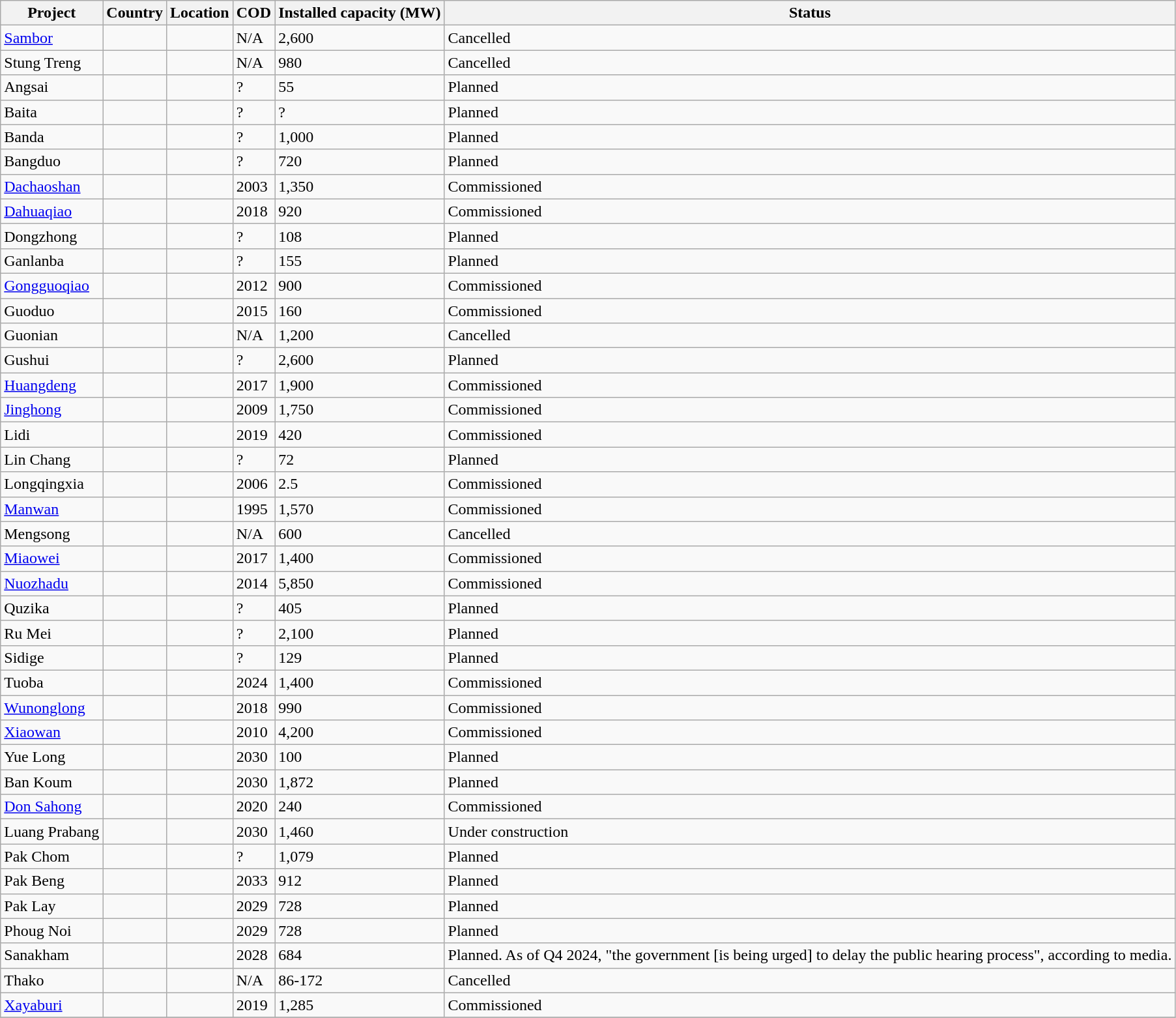<table class="wikitable">
<tr>
<th>Project</th>
<th>Country</th>
<th>Location</th>
<th>COD</th>
<th>Installed capacity (MW)</th>
<th>Status</th>
</tr>
<tr>
<td><a href='#'>Sambor</a></td>
<td></td>
<td></td>
<td>N/A</td>
<td>2,600</td>
<td>Cancelled</td>
</tr>
<tr>
<td>Stung Treng</td>
<td></td>
<td></td>
<td>N/A</td>
<td>980</td>
<td>Cancelled</td>
</tr>
<tr>
<td>Angsai</td>
<td></td>
<td></td>
<td>?</td>
<td>55</td>
<td>Planned</td>
</tr>
<tr>
<td>Baita</td>
<td></td>
<td></td>
<td>?</td>
<td>?</td>
<td>Planned</td>
</tr>
<tr>
<td>Banda</td>
<td></td>
<td></td>
<td>?</td>
<td>1,000</td>
<td>Planned</td>
</tr>
<tr>
<td>Bangduo</td>
<td></td>
<td></td>
<td>?</td>
<td>720</td>
<td>Planned</td>
</tr>
<tr>
<td><a href='#'>Dachaoshan</a></td>
<td></td>
<td></td>
<td>2003</td>
<td>1,350</td>
<td>Commissioned</td>
</tr>
<tr>
<td><a href='#'>Dahuaqiao</a></td>
<td></td>
<td></td>
<td>2018</td>
<td>920</td>
<td>Commissioned</td>
</tr>
<tr>
<td>Dongzhong</td>
<td></td>
<td></td>
<td>?</td>
<td>108</td>
<td>Planned</td>
</tr>
<tr>
<td>Ganlanba</td>
<td></td>
<td></td>
<td>?</td>
<td>155</td>
<td>Planned</td>
</tr>
<tr>
<td><a href='#'>Gongguoqiao</a></td>
<td></td>
<td></td>
<td>2012</td>
<td>900</td>
<td>Commissioned</td>
</tr>
<tr>
<td>Guoduo</td>
<td></td>
<td></td>
<td>2015</td>
<td>160</td>
<td>Commissioned</td>
</tr>
<tr>
<td>Guonian</td>
<td></td>
<td></td>
<td>N/A</td>
<td>1,200</td>
<td>Cancelled</td>
</tr>
<tr>
<td>Gushui</td>
<td></td>
<td></td>
<td>?</td>
<td>2,600</td>
<td>Planned</td>
</tr>
<tr>
<td><a href='#'>Huangdeng</a></td>
<td></td>
<td></td>
<td>2017</td>
<td>1,900</td>
<td>Commissioned</td>
</tr>
<tr>
<td><a href='#'>Jinghong</a></td>
<td></td>
<td></td>
<td>2009</td>
<td>1,750</td>
<td>Commissioned</td>
</tr>
<tr>
<td>Lidi</td>
<td></td>
<td></td>
<td>2019</td>
<td>420</td>
<td>Commissioned</td>
</tr>
<tr>
<td>Lin Chang</td>
<td></td>
<td></td>
<td>?</td>
<td>72</td>
<td>Planned</td>
</tr>
<tr>
<td>Longqingxia</td>
<td></td>
<td></td>
<td>2006</td>
<td>2.5</td>
<td>Commissioned</td>
</tr>
<tr>
<td><a href='#'>Manwan</a></td>
<td></td>
<td></td>
<td>1995</td>
<td>1,570</td>
<td>Commissioned</td>
</tr>
<tr>
<td>Mengsong</td>
<td></td>
<td></td>
<td>N/A</td>
<td>600</td>
<td>Cancelled</td>
</tr>
<tr>
<td><a href='#'>Miaowei</a></td>
<td></td>
<td></td>
<td>2017</td>
<td>1,400</td>
<td>Commissioned</td>
</tr>
<tr>
<td><a href='#'>Nuozhadu</a></td>
<td></td>
<td></td>
<td>2014</td>
<td>5,850</td>
<td>Commissioned</td>
</tr>
<tr>
<td>Quzika</td>
<td></td>
<td></td>
<td>?</td>
<td>405</td>
<td>Planned</td>
</tr>
<tr>
<td>Ru Mei</td>
<td></td>
<td></td>
<td>?</td>
<td>2,100</td>
<td>Planned</td>
</tr>
<tr>
<td>Sidige</td>
<td></td>
<td></td>
<td>?</td>
<td>129</td>
<td>Planned</td>
</tr>
<tr>
<td>Tuoba</td>
<td></td>
<td></td>
<td>2024</td>
<td>1,400</td>
<td>Commissioned</td>
</tr>
<tr>
<td><a href='#'>Wunonglong</a></td>
<td></td>
<td></td>
<td>2018</td>
<td>990</td>
<td>Commissioned</td>
</tr>
<tr>
<td><a href='#'>Xiaowan</a></td>
<td></td>
<td></td>
<td>2010</td>
<td>4,200</td>
<td>Commissioned</td>
</tr>
<tr>
<td>Yue Long</td>
<td></td>
<td></td>
<td>2030</td>
<td>100</td>
<td>Planned</td>
</tr>
<tr>
<td>Ban Koum</td>
<td></td>
<td></td>
<td>2030</td>
<td>1,872</td>
<td>Planned</td>
</tr>
<tr>
<td><a href='#'>Don Sahong</a></td>
<td></td>
<td></td>
<td>2020</td>
<td>240</td>
<td>Commissioned</td>
</tr>
<tr>
<td>Luang Prabang</td>
<td></td>
<td></td>
<td>2030</td>
<td>1,460</td>
<td>Under construction</td>
</tr>
<tr>
<td>Pak Chom</td>
<td></td>
<td></td>
<td>?</td>
<td>1,079</td>
<td>Planned</td>
</tr>
<tr>
<td>Pak Beng</td>
<td></td>
<td></td>
<td>2033</td>
<td>912</td>
<td>Planned</td>
</tr>
<tr>
<td>Pak Lay</td>
<td></td>
<td></td>
<td>2029</td>
<td>728</td>
<td>Planned</td>
</tr>
<tr>
<td>Phoug Noi</td>
<td></td>
<td></td>
<td>2029</td>
<td>728</td>
<td>Planned</td>
</tr>
<tr>
<td>Sanakham</td>
<td></td>
<td></td>
<td>2028</td>
<td>684</td>
<td>Planned. As of Q4 2024, "the government [is being urged] to delay the public hearing process", according to media.</td>
</tr>
<tr>
<td>Thako</td>
<td></td>
<td></td>
<td>N/A</td>
<td>86-172</td>
<td>Cancelled</td>
</tr>
<tr>
<td><a href='#'>Xayaburi</a></td>
<td></td>
<td></td>
<td>2019</td>
<td>1,285</td>
<td>Commissioned</td>
</tr>
<tr>
</tr>
</table>
